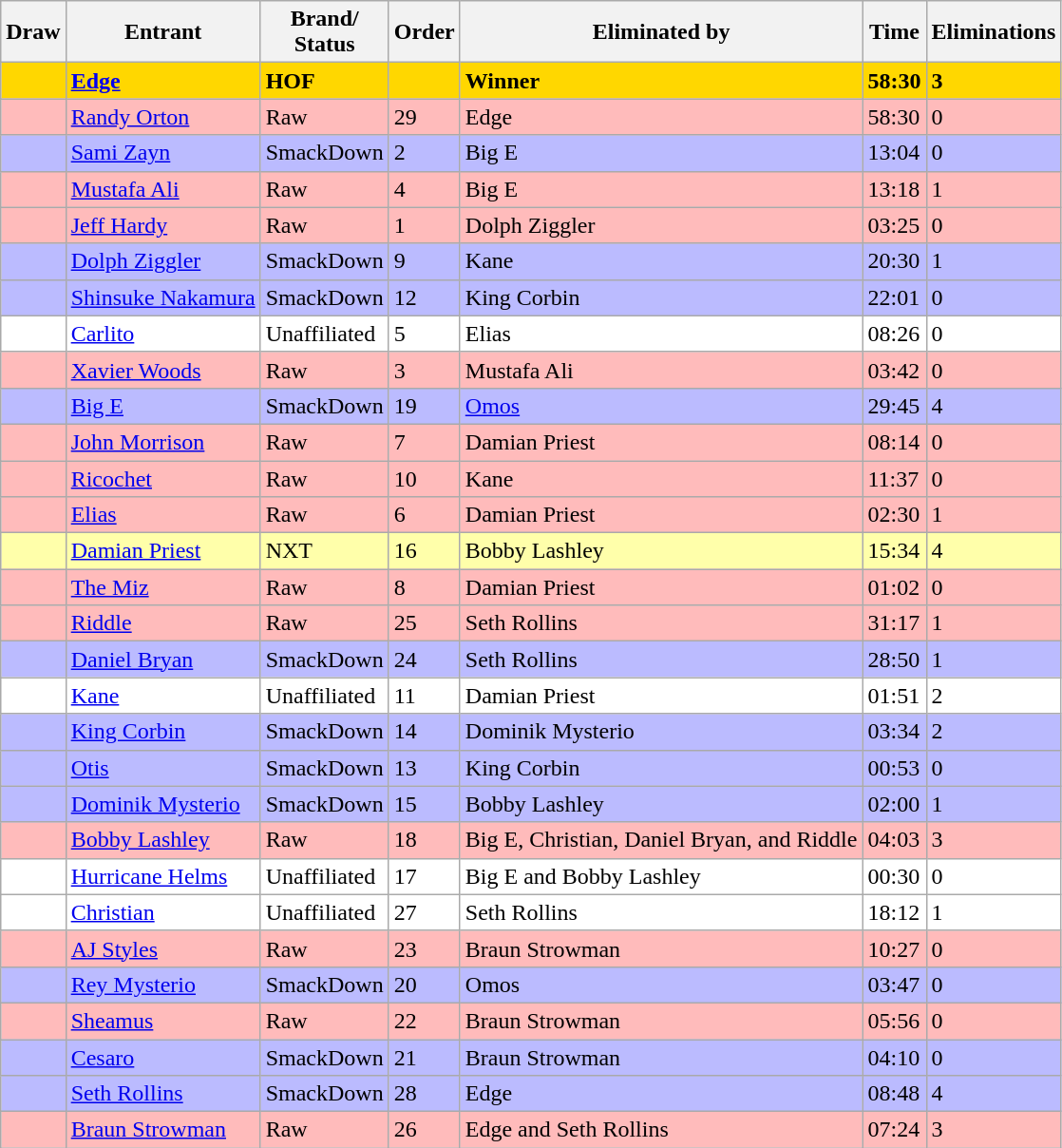<table class="wikitable sortable">
<tr>
<th>Draw</th>
<th>Entrant</th>
<th>Brand/<br>Status</th>
<th>Order</th>
<th>Eliminated by</th>
<th>Time</th>
<th>Eliminations</th>
</tr>
<tr style="background: gold;">
<td><strong></strong></td>
<td><strong><a href='#'>Edge</a></strong></td>
<td><strong>HOF</strong></td>
<td><strong></strong></td>
<td><strong>Winner</strong></td>
<td><strong>58:30</strong></td>
<td><strong>3</strong></td>
</tr>
<tr style="background: #FBB;">
<td></td>
<td><a href='#'>Randy Orton</a></td>
<td>Raw</td>
<td>29</td>
<td>Edge</td>
<td Edge>58:30</td>
<td>0</td>
</tr>
<tr style="background: #BBF;">
<td></td>
<td><a href='#'>Sami Zayn</a></td>
<td>SmackDown</td>
<td>2</td>
<td>Big E</td>
<td>13:04</td>
<td>0</td>
</tr>
<tr style="background: #FBB;">
<td></td>
<td><a href='#'>Mustafa Ali</a></td>
<td>Raw</td>
<td>4</td>
<td>Big E</td>
<td>13:18</td>
<td>1</td>
</tr>
<tr style="background: #FBB;">
<td></td>
<td><a href='#'>Jeff Hardy</a></td>
<td>Raw</td>
<td>1</td>
<td>Dolph Ziggler</td>
<td>03:25</td>
<td>0</td>
</tr>
<tr style="background: #BBF;">
<td></td>
<td><a href='#'>Dolph Ziggler</a></td>
<td>SmackDown</td>
<td>9</td>
<td>Kane</td>
<td>20:30</td>
<td>1</td>
</tr>
<tr style="background: #BBF;">
<td></td>
<td><a href='#'>Shinsuke Nakamura</a></td>
<td>SmackDown</td>
<td>12</td>
<td>King Corbin</td>
<td>22:01</td>
<td>0</td>
</tr>
<tr style="background: #FFF;">
<td></td>
<td><a href='#'>Carlito</a></td>
<td>Unaffiliated</td>
<td>5</td>
<td>Elias</td>
<td>08:26</td>
<td>0</td>
</tr>
<tr style="background: #FBB;">
<td></td>
<td><a href='#'>Xavier Woods</a></td>
<td>Raw</td>
<td>3</td>
<td>Mustafa Ali</td>
<td>03:42</td>
<td>0</td>
</tr>
<tr style="background: #BBF;">
<td></td>
<td><a href='#'>Big E</a></td>
<td>SmackDown</td>
<td>19</td>
<td><a href='#'>Omos</a></td>
<td>29:45</td>
<td>4</td>
</tr>
<tr style="background: #FBB;">
<td></td>
<td><a href='#'>John Morrison</a></td>
<td>Raw</td>
<td>7</td>
<td>Damian Priest</td>
<td>08:14</td>
<td>0</td>
</tr>
<tr style="background: #FBB;">
<td></td>
<td><a href='#'>Ricochet</a></td>
<td>Raw</td>
<td>10</td>
<td>Kane</td>
<td>11:37</td>
<td>0</td>
</tr>
<tr style="background: #FBB;">
<td></td>
<td><a href='#'>Elias</a></td>
<td>Raw</td>
<td>6</td>
<td>Damian Priest</td>
<td>02:30</td>
<td>1</td>
</tr>
<tr style="background: #FFA;">
<td></td>
<td><a href='#'>Damian Priest</a></td>
<td>NXT</td>
<td>16</td>
<td>Bobby Lashley</td>
<td>15:34</td>
<td>4</td>
</tr>
<tr style="background: #FBB;">
<td></td>
<td><a href='#'>The Miz</a></td>
<td>Raw</td>
<td>8</td>
<td>Damian Priest</td>
<td>01:02</td>
<td>0</td>
</tr>
<tr style="background: #FBB;">
<td></td>
<td><a href='#'>Riddle</a></td>
<td>Raw</td>
<td>25</td>
<td>Seth Rollins</td>
<td>31:17</td>
<td>1</td>
</tr>
<tr style="background: #BBF;">
<td></td>
<td><a href='#'>Daniel Bryan</a></td>
<td>SmackDown</td>
<td>24</td>
<td>Seth Rollins</td>
<td>28:50</td>
<td>1</td>
</tr>
<tr style="background: #FFF;">
<td></td>
<td><a href='#'>Kane</a></td>
<td>Unaffiliated</td>
<td>11</td>
<td>Damian Priest</td>
<td>01:51</td>
<td>2</td>
</tr>
<tr style="background: #BBF;">
<td></td>
<td><a href='#'>King Corbin</a></td>
<td>SmackDown</td>
<td>14</td>
<td>Dominik Mysterio</td>
<td>03:34</td>
<td>2</td>
</tr>
<tr style="background: #BBF;">
<td></td>
<td><a href='#'>Otis</a></td>
<td>SmackDown</td>
<td>13</td>
<td>King Corbin</td>
<td>00:53</td>
<td>0</td>
</tr>
<tr style="background: #BBF;">
<td></td>
<td><a href='#'>Dominik Mysterio</a></td>
<td>SmackDown</td>
<td>15</td>
<td>Bobby Lashley</td>
<td>02:00</td>
<td>1</td>
</tr>
<tr style="background: #FBB;">
<td></td>
<td><a href='#'>Bobby Lashley</a></td>
<td>Raw</td>
<td>18</td>
<td>Big E, Christian, Daniel Bryan, and Riddle</td>
<td>04:03</td>
<td>3</td>
</tr>
<tr style="background: #FFF;">
<td></td>
<td><a href='#'>Hurricane Helms</a></td>
<td>Unaffiliated</td>
<td>17</td>
<td>Big E and Bobby Lashley</td>
<td>00:30</td>
<td>0</td>
</tr>
<tr style="background: #FFF;">
<td></td>
<td><a href='#'>Christian</a></td>
<td>Unaffiliated</td>
<td>27</td>
<td>Seth Rollins</td>
<td>18:12</td>
<td>1</td>
</tr>
<tr style="background: #FBB;">
<td></td>
<td><a href='#'>AJ Styles</a></td>
<td>Raw</td>
<td>23</td>
<td>Braun Strowman</td>
<td>10:27</td>
<td>0</td>
</tr>
<tr style="background: #BBF;">
<td></td>
<td><a href='#'>Rey Mysterio</a></td>
<td>SmackDown</td>
<td>20</td>
<td>Omos</td>
<td>03:47</td>
<td>0</td>
</tr>
<tr style="background: #FBB;">
<td></td>
<td><a href='#'>Sheamus</a></td>
<td>Raw</td>
<td>22</td>
<td>Braun Strowman</td>
<td>05:56</td>
<td>0</td>
</tr>
<tr style="background: #BBF;">
<td></td>
<td><a href='#'>Cesaro</a></td>
<td>SmackDown</td>
<td>21</td>
<td>Braun Strowman</td>
<td>04:10</td>
<td>0</td>
</tr>
<tr style="background: #BBF;">
<td></td>
<td><a href='#'>Seth Rollins</a></td>
<td>SmackDown</td>
<td>28</td>
<td>Edge</td>
<td>08:48</td>
<td>4</td>
</tr>
<tr style="background: #FBB;">
<td></td>
<td><a href='#'>Braun Strowman</a></td>
<td>Raw</td>
<td>26</td>
<td>Edge and Seth Rollins</td>
<td>07:24</td>
<td>3</td>
</tr>
</table>
